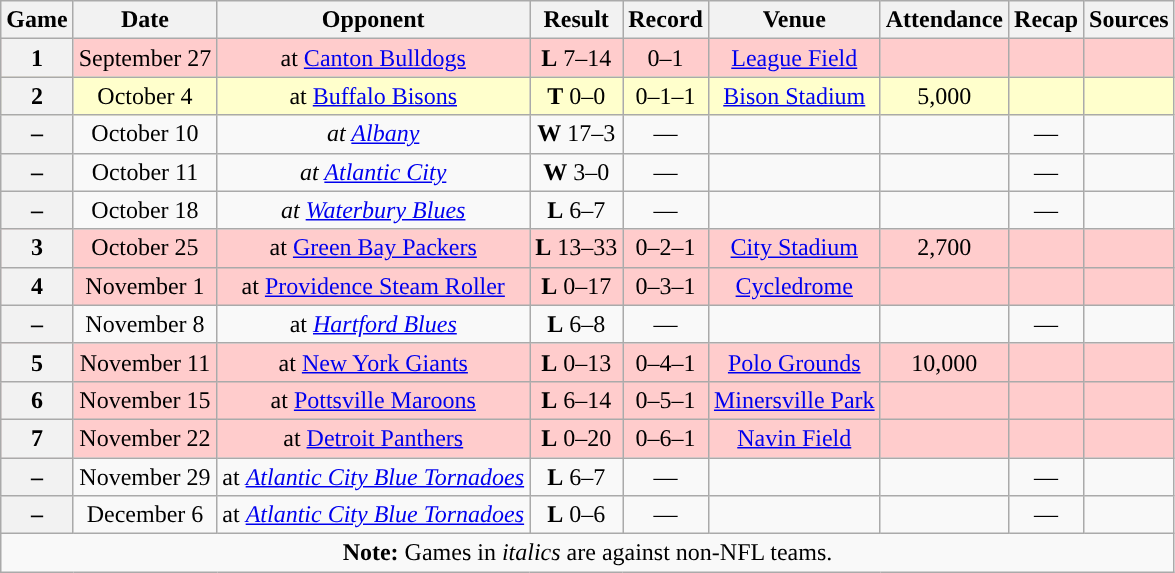<table class="wikitable" style="text-align:center">
<tr>
<th>Game</th>
<th>Date</th>
<th>Opponent</th>
<th>Result</th>
<th>Record</th>
<th>Venue</th>
<th>Attendance</th>
<th>Recap</th>
<th>Sources</th>
</tr>
<tr style="background:#fcc">
<th>1</th>
<td>September 27</td>
<td>at <a href='#'>Canton Bulldogs</a></td>
<td><strong>L</strong> 7–14</td>
<td>0–1</td>
<td><a href='#'>League Field</a></td>
<td></td>
<td></td>
<td></td>
</tr>
<tr style="background:#ffc">
<th>2</th>
<td>October 4</td>
<td>at <a href='#'>Buffalo Bisons</a></td>
<td><strong>T</strong> 0–0</td>
<td>0–1–1</td>
<td><a href='#'>Bison Stadium</a></td>
<td>5,000</td>
<td></td>
<td></td>
</tr>
<tr>
<th>–</th>
<td>October 10</td>
<td><em>at <a href='#'>Albany</a></em></td>
<td><strong>W</strong> 17–3</td>
<td>—</td>
<td></td>
<td></td>
<td>—</td>
<td></td>
</tr>
<tr>
<th>–</th>
<td>October 11</td>
<td><em>at <a href='#'>Atlantic City</a></em></td>
<td><strong>W</strong> 3–0</td>
<td>—</td>
<td></td>
<td></td>
<td>—</td>
<td></td>
</tr>
<tr>
<th>–</th>
<td>October 18</td>
<td><em>at <a href='#'>Waterbury Blues</a></em></td>
<td><strong>L</strong> 6–7</td>
<td>—</td>
<td></td>
<td></td>
<td>—</td>
<td></td>
</tr>
<tr style="background:#fcc">
<th>3</th>
<td>October 25</td>
<td>at <a href='#'>Green Bay Packers</a></td>
<td><strong>L</strong> 13–33</td>
<td>0–2–1</td>
<td><a href='#'>City Stadium</a></td>
<td>2,700</td>
<td></td>
<td></td>
</tr>
<tr style="background:#fcc">
<th>4</th>
<td>November 1</td>
<td>at <a href='#'>Providence Steam Roller</a></td>
<td><strong>L</strong> 0–17</td>
<td>0–3–1</td>
<td><a href='#'>Cycledrome</a></td>
<td></td>
<td></td>
<td></td>
</tr>
<tr>
<th>–</th>
<td>November 8</td>
<td>at <em><a href='#'>Hartford Blues</a></em></td>
<td><strong>L</strong> 6–8</td>
<td>—</td>
<td></td>
<td></td>
<td>—</td>
<td></td>
</tr>
<tr style="background:#fcc">
<th>5</th>
<td>November 11</td>
<td>at <a href='#'>New York Giants</a></td>
<td><strong>L</strong> 0–13</td>
<td>0–4–1</td>
<td><a href='#'>Polo Grounds</a></td>
<td>10,000</td>
<td></td>
<td></td>
</tr>
<tr style="background:#fcc">
<th>6</th>
<td>November 15</td>
<td>at <a href='#'>Pottsville Maroons</a></td>
<td><strong>L</strong> 6–14</td>
<td>0–5–1</td>
<td><a href='#'>Minersville Park</a></td>
<td></td>
<td></td>
<td></td>
</tr>
<tr style="background:#fcc">
<th>7</th>
<td>November 22</td>
<td>at <a href='#'>Detroit Panthers</a></td>
<td><strong>L</strong> 0–20</td>
<td>0–6–1</td>
<td><a href='#'>Navin Field</a></td>
<td></td>
<td></td>
<td></td>
</tr>
<tr>
<th>–</th>
<td>November 29</td>
<td>at <em><a href='#'>Atlantic City Blue Tornadoes</a></em></td>
<td><strong>L</strong> 6–7</td>
<td>—</td>
<td></td>
<td></td>
<td>—</td>
<td></td>
</tr>
<tr>
<th>–</th>
<td>December 6</td>
<td>at <em><a href='#'>Atlantic City Blue Tornadoes</a></em></td>
<td><strong>L</strong> 0–6</td>
<td>—</td>
<td></td>
<td></td>
<td>—</td>
<td></td>
</tr>
<tr>
<td colspan="10"><strong>Note:</strong> Games in <em>italics</em> are against non-NFL teams.</td>
</tr>
</table>
